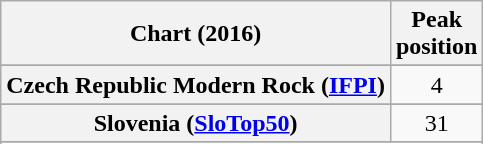<table class="wikitable sortable plainrowheaders" style="text-align:center">
<tr>
<th scope="col">Chart (2016)</th>
<th scope="col">Peak<br>position</th>
</tr>
<tr>
</tr>
<tr>
</tr>
<tr>
</tr>
<tr>
</tr>
<tr>
</tr>
<tr>
<th scope="row">Czech Republic Modern Rock (<a href='#'>IFPI</a>)</th>
<td>4</td>
</tr>
<tr>
</tr>
<tr>
</tr>
<tr>
</tr>
<tr>
</tr>
<tr>
<th scope="row">Slovenia (<a href='#'>SloTop50</a>)</th>
<td>31</td>
</tr>
<tr>
</tr>
<tr>
</tr>
<tr>
</tr>
<tr>
</tr>
<tr>
</tr>
</table>
